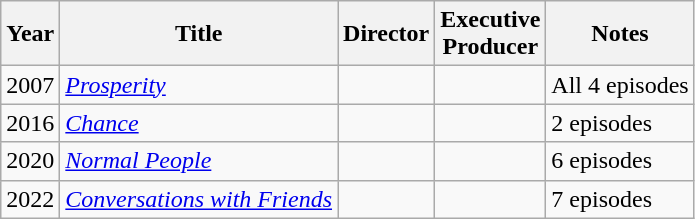<table class="wikitable">
<tr>
<th>Year</th>
<th>Title</th>
<th>Director</th>
<th>Executive<br>Producer</th>
<th>Notes</th>
</tr>
<tr>
<td>2007</td>
<td><em><a href='#'>Prosperity</a></em></td>
<td></td>
<td></td>
<td>All 4 episodes</td>
</tr>
<tr>
<td>2016</td>
<td><em><a href='#'>Chance</a></em></td>
<td></td>
<td></td>
<td>2 episodes</td>
</tr>
<tr>
<td>2020</td>
<td><em><a href='#'>Normal People</a></em></td>
<td></td>
<td></td>
<td>6 episodes</td>
</tr>
<tr>
<td>2022</td>
<td><em><a href='#'>Conversations with Friends</a></em></td>
<td></td>
<td></td>
<td>7 episodes</td>
</tr>
</table>
